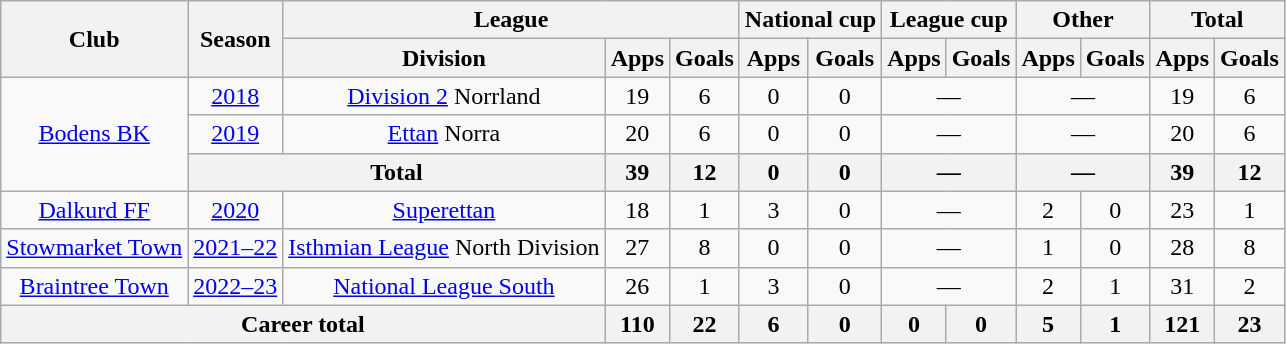<table class="wikitable" style="text-align:center">
<tr>
<th rowspan="2">Club</th>
<th rowspan="2">Season</th>
<th colspan="3">League</th>
<th colspan="2">National cup</th>
<th colspan="2">League cup</th>
<th colspan="2">Other</th>
<th colspan="2">Total</th>
</tr>
<tr>
<th>Division</th>
<th>Apps</th>
<th>Goals</th>
<th>Apps</th>
<th>Goals</th>
<th>Apps</th>
<th>Goals</th>
<th>Apps</th>
<th>Goals</th>
<th>Apps</th>
<th>Goals</th>
</tr>
<tr>
<td rowspan="3"><a href='#'>Bodens BK</a></td>
<td><a href='#'>2018</a></td>
<td><a href='#'>Division 2</a> Norrland</td>
<td>19</td>
<td>6</td>
<td>0</td>
<td>0</td>
<td colspan="2">—</td>
<td colspan="2">—</td>
<td>19</td>
<td>6</td>
</tr>
<tr>
<td><a href='#'>2019</a></td>
<td><a href='#'>Ettan</a> Norra</td>
<td>20</td>
<td>6</td>
<td>0</td>
<td>0</td>
<td colspan="2">—</td>
<td colspan="2">—</td>
<td>20</td>
<td>6</td>
</tr>
<tr>
<th colspan="2">Total</th>
<th>39</th>
<th>12</th>
<th>0</th>
<th>0</th>
<th colspan="2">—</th>
<th colspan="2">—</th>
<th>39</th>
<th>12</th>
</tr>
<tr>
<td><a href='#'>Dalkurd FF</a></td>
<td><a href='#'>2020</a></td>
<td><a href='#'>Superettan</a></td>
<td>18</td>
<td>1</td>
<td>3</td>
<td>0</td>
<td colspan="2">—</td>
<td>2</td>
<td>0</td>
<td>23</td>
<td>1</td>
</tr>
<tr>
<td><a href='#'>Stowmarket Town</a></td>
<td><a href='#'>2021–22</a></td>
<td><a href='#'>Isthmian League</a> North Division</td>
<td>27</td>
<td>8</td>
<td>0</td>
<td>0</td>
<td colspan="2">—</td>
<td>1</td>
<td>0</td>
<td>28</td>
<td>8</td>
</tr>
<tr>
<td><a href='#'>Braintree Town</a></td>
<td><a href='#'>2022–23</a></td>
<td><a href='#'>National League South</a></td>
<td>26</td>
<td>1</td>
<td>3</td>
<td>0</td>
<td colspan="2">—</td>
<td>2</td>
<td>1</td>
<td>31</td>
<td>2</td>
</tr>
<tr>
<th colspan="3">Career total</th>
<th>110</th>
<th>22</th>
<th>6</th>
<th>0</th>
<th>0</th>
<th>0</th>
<th>5</th>
<th>1</th>
<th>121</th>
<th>23</th>
</tr>
</table>
